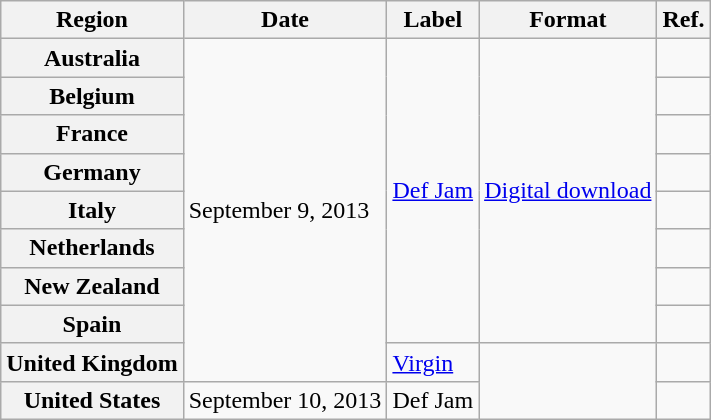<table class="wikitable plainrowheaders">
<tr>
<th scope="col">Region</th>
<th scope="col">Date</th>
<th scope="col">Label</th>
<th scope="col">Format</th>
<th scope="col">Ref.</th>
</tr>
<tr>
<th scope="row">Australia</th>
<td rowspan="9">September 9, 2013</td>
<td rowspan="8"><a href='#'>Def Jam</a></td>
<td rowspan="8"><a href='#'>Digital download</a></td>
<td></td>
</tr>
<tr>
<th scope="row">Belgium</th>
<td></td>
</tr>
<tr>
<th scope="row">France</th>
<td></td>
</tr>
<tr>
<th scope="row">Germany</th>
<td></td>
</tr>
<tr>
<th scope="row">Italy</th>
<td></td>
</tr>
<tr>
<th scope="row">Netherlands</th>
<td></td>
</tr>
<tr>
<th scope="row">New Zealand</th>
<td></td>
</tr>
<tr>
<th scope="row">Spain</th>
<td></td>
</tr>
<tr>
<th scope="row">United Kingdom</th>
<td><a href='#'>Virgin</a></td>
<td rowspan="2"></td>
<td></td>
</tr>
<tr>
<th scope="row">United States</th>
<td>September 10, 2013</td>
<td>Def Jam</td>
<td></td>
</tr>
</table>
